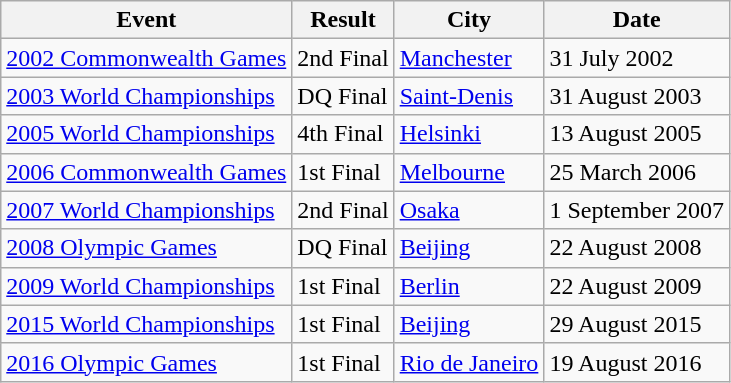<table class="wikitable">
<tr>
<th>Event</th>
<th>Result</th>
<th>City</th>
<th>Date</th>
</tr>
<tr>
<td><a href='#'>2002 Commonwealth Games</a></td>
<td>2nd Final</td>
<td><a href='#'>Manchester</a></td>
<td>31 July 2002</td>
</tr>
<tr>
<td><a href='#'>2003 World Championships</a></td>
<td>DQ Final</td>
<td><a href='#'>Saint-Denis</a></td>
<td>31 August 2003</td>
</tr>
<tr>
<td><a href='#'>2005 World Championships</a></td>
<td>4th Final</td>
<td><a href='#'>Helsinki</a></td>
<td>13 August 2005</td>
</tr>
<tr>
<td><a href='#'>2006 Commonwealth Games</a></td>
<td>1st Final</td>
<td><a href='#'>Melbourne</a></td>
<td>25 March 2006</td>
</tr>
<tr>
<td><a href='#'>2007 World Championships</a></td>
<td>2nd Final</td>
<td><a href='#'>Osaka</a></td>
<td>1 September 2007</td>
</tr>
<tr>
<td><a href='#'>2008 Olympic Games</a></td>
<td>DQ Final</td>
<td><a href='#'>Beijing</a></td>
<td>22 August 2008</td>
</tr>
<tr>
<td><a href='#'>2009 World Championships</a></td>
<td>1st Final</td>
<td><a href='#'>Berlin</a></td>
<td>22 August 2009 </td>
</tr>
<tr>
<td><a href='#'>2015 World Championships</a></td>
<td>1st Final</td>
<td><a href='#'>Beijing</a></td>
<td>29 August 2015</td>
</tr>
<tr>
<td><a href='#'>2016 Olympic Games</a></td>
<td>1st Final</td>
<td><a href='#'>Rio de Janeiro</a></td>
<td>19 August 2016</td>
</tr>
</table>
